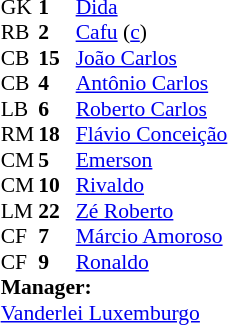<table cellspacing="0" cellpadding="0" style="font-size:90%; margin:0.2em auto;">
<tr>
<th width="25"></th>
<th width="25"></th>
</tr>
<tr>
<td>GK</td>
<td><strong>1</strong></td>
<td><a href='#'>Dida</a></td>
</tr>
<tr>
<td>RB</td>
<td><strong>2</strong></td>
<td><a href='#'>Cafu</a> (<a href='#'>c</a>)</td>
</tr>
<tr>
<td>CB</td>
<td><strong>15</strong></td>
<td><a href='#'>João Carlos</a></td>
<td></td>
</tr>
<tr>
<td>CB</td>
<td><strong>4</strong></td>
<td><a href='#'>Antônio Carlos</a></td>
</tr>
<tr>
<td>LB</td>
<td><strong>6</strong></td>
<td><a href='#'>Roberto Carlos</a></td>
</tr>
<tr>
<td>RM</td>
<td><strong>18</strong></td>
<td><a href='#'>Flávio Conceição</a></td>
<td></td>
</tr>
<tr>
<td>CM</td>
<td><strong>5</strong></td>
<td><a href='#'>Emerson</a></td>
</tr>
<tr>
<td>CM</td>
<td><strong>10</strong></td>
<td><a href='#'>Rivaldo</a></td>
</tr>
<tr>
<td>LM</td>
<td><strong>22</strong></td>
<td><a href='#'>Zé Roberto</a></td>
</tr>
<tr>
<td>CF</td>
<td><strong>7</strong></td>
<td><a href='#'>Márcio Amoroso</a></td>
</tr>
<tr>
<td>CF</td>
<td><strong>9</strong></td>
<td><a href='#'>Ronaldo</a></td>
</tr>
<tr>
<td colspan=3><strong>Manager:</strong></td>
</tr>
<tr>
<td colspan=3> <a href='#'>Vanderlei Luxemburgo</a></td>
</tr>
</table>
